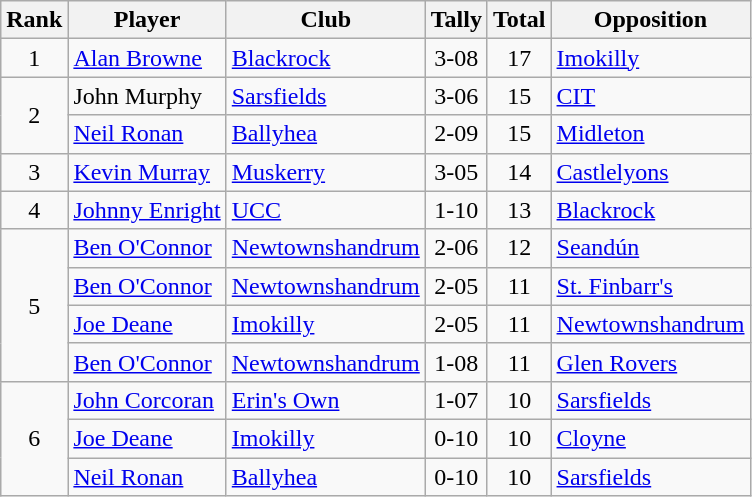<table class="wikitable">
<tr>
<th>Rank</th>
<th>Player</th>
<th>Club</th>
<th>Tally</th>
<th>Total</th>
<th>Opposition</th>
</tr>
<tr>
<td rowspan="1" style="text-align:center;">1</td>
<td><a href='#'>Alan Browne</a></td>
<td><a href='#'>Blackrock</a></td>
<td align=center>3-08</td>
<td align=center>17</td>
<td><a href='#'>Imokilly</a></td>
</tr>
<tr>
<td rowspan="2" style="text-align:center;">2</td>
<td>John Murphy</td>
<td><a href='#'>Sarsfields</a></td>
<td align=center>3-06</td>
<td align=center>15</td>
<td><a href='#'>CIT</a></td>
</tr>
<tr>
<td><a href='#'>Neil Ronan</a></td>
<td><a href='#'>Ballyhea</a></td>
<td align=center>2-09</td>
<td align=center>15</td>
<td><a href='#'>Midleton</a></td>
</tr>
<tr>
<td rowspan="1" style="text-align:center;">3</td>
<td><a href='#'>Kevin Murray</a></td>
<td><a href='#'>Muskerry</a></td>
<td align=center>3-05</td>
<td align=center>14</td>
<td><a href='#'>Castlelyons</a></td>
</tr>
<tr>
<td rowspan="1" style="text-align:center;">4</td>
<td><a href='#'>Johnny Enright</a></td>
<td><a href='#'>UCC</a></td>
<td align=center>1-10</td>
<td align=center>13</td>
<td><a href='#'>Blackrock</a></td>
</tr>
<tr>
<td rowspan="4" style="text-align:center;">5</td>
<td><a href='#'>Ben O'Connor</a></td>
<td><a href='#'>Newtownshandrum</a></td>
<td align=center>2-06</td>
<td align=center>12</td>
<td><a href='#'>Seandún</a></td>
</tr>
<tr>
<td><a href='#'>Ben O'Connor</a></td>
<td><a href='#'>Newtownshandrum</a></td>
<td align=center>2-05</td>
<td align=center>11</td>
<td><a href='#'>St. Finbarr's</a></td>
</tr>
<tr>
<td><a href='#'>Joe Deane</a></td>
<td><a href='#'>Imokilly</a></td>
<td align=center>2-05</td>
<td align=center>11</td>
<td><a href='#'>Newtownshandrum</a></td>
</tr>
<tr>
<td><a href='#'>Ben O'Connor</a></td>
<td><a href='#'>Newtownshandrum</a></td>
<td align=center>1-08</td>
<td align=center>11</td>
<td><a href='#'>Glen Rovers</a></td>
</tr>
<tr>
<td rowspan="3" style="text-align:center;">6</td>
<td><a href='#'>John Corcoran</a></td>
<td><a href='#'>Erin's Own</a></td>
<td align=center>1-07</td>
<td align=center>10</td>
<td><a href='#'>Sarsfields</a></td>
</tr>
<tr>
<td><a href='#'>Joe Deane</a></td>
<td><a href='#'>Imokilly</a></td>
<td align=center>0-10</td>
<td align=center>10</td>
<td><a href='#'>Cloyne</a></td>
</tr>
<tr>
<td><a href='#'>Neil Ronan</a></td>
<td><a href='#'>Ballyhea</a></td>
<td align=center>0-10</td>
<td align=center>10</td>
<td><a href='#'>Sarsfields</a></td>
</tr>
</table>
